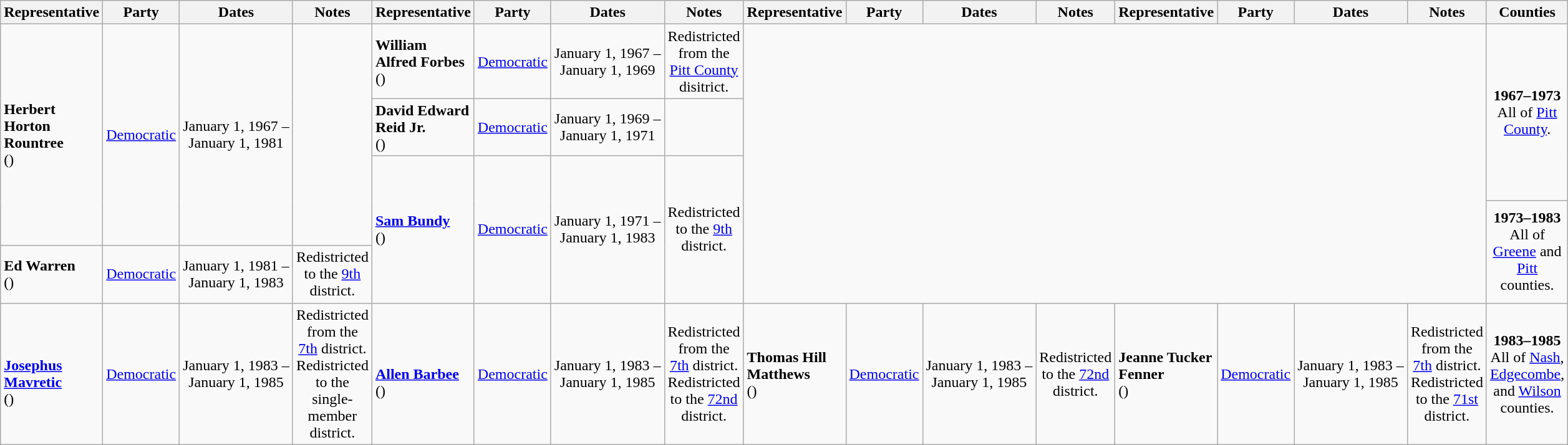<table class=wikitable style="text-align:center">
<tr>
<th>Representative</th>
<th>Party</th>
<th>Dates</th>
<th>Notes</th>
<th>Representative</th>
<th>Party</th>
<th>Dates</th>
<th>Notes</th>
<th>Representative</th>
<th>Party</th>
<th>Dates</th>
<th>Notes</th>
<th>Representative</th>
<th>Party</th>
<th>Dates</th>
<th>Notes</th>
<th>Counties</th>
</tr>
<tr style="height:3em">
<td rowspan=4 align=left><strong>Herbert Horton Rountree</strong><br>()</td>
<td rowspan=4 ><a href='#'>Democratic</a></td>
<td rowspan=4 nowrap>January 1, 1967 – <br> January 1, 1981</td>
<td rowspan=4></td>
<td align=left><strong>William Alfred Forbes</strong><br>()</td>
<td><a href='#'>Democratic</a></td>
<td nowrap>January 1, 1967 – <br> January 1, 1969</td>
<td>Redistricted from the <a href='#'>Pitt County</a> disitrict.</td>
<td rowspan=5 colspan=8></td>
<td rowspan=3><strong>1967–1973</strong><br> All of <a href='#'>Pitt County</a>.</td>
</tr>
<tr style="height:3em">
<td align=left><strong>David Edward Reid Jr.</strong><br>()</td>
<td><a href='#'>Democratic</a></td>
<td nowrap>January 1, 1969 – <br> January 1, 1971</td>
<td></td>
</tr>
<tr style="height:3em">
<td rowspan=3 align=left><strong><a href='#'>Sam Bundy</a></strong><br>()</td>
<td rowspan=3 ><a href='#'>Democratic</a></td>
<td rowspan=3 nowrap>January 1, 1971 – <br> January 1, 1983</td>
<td rowspan=3>Redistricted to the <a href='#'>9th</a> district.</td>
</tr>
<tr style="height:3em">
<td rowspan=2><strong>1973–1983</strong><br> All of <a href='#'>Greene</a> and <a href='#'>Pitt</a> counties.</td>
</tr>
<tr style="height:3em">
<td align=left><strong>Ed Warren</strong><br>()</td>
<td><a href='#'>Democratic</a></td>
<td nowrap>January 1, 1981 – <br> January 1, 1983</td>
<td>Redistricted to the <a href='#'>9th</a> district.</td>
</tr>
<tr style="height:3em">
<td align=left><br><strong><a href='#'>Josephus Mavretic</a></strong><br>()</td>
<td><a href='#'>Democratic</a></td>
<td nowrap>January 1, 1983 – <br> January 1, 1985</td>
<td>Redistricted from the <a href='#'>7th</a> district. <br> Redistricted to the single-member district.</td>
<td align=left><br><strong><a href='#'>Allen Barbee</a></strong><br>()</td>
<td><a href='#'>Democratic</a></td>
<td nowrap>January 1, 1983 – <br> January 1, 1985</td>
<td>Redistricted from the <a href='#'>7th</a> district. <br> Redistricted to the <a href='#'>72nd</a> district.</td>
<td align=left><strong>Thomas Hill Matthews</strong><br>()</td>
<td><a href='#'>Democratic</a></td>
<td nowrap>January 1, 1983 – <br> January 1, 1985</td>
<td>Redistricted to the <a href='#'>72nd</a> district.</td>
<td align=left><strong>Jeanne Tucker Fenner</strong><br>()</td>
<td><a href='#'>Democratic</a></td>
<td nowrap>January 1, 1983 – <br> January 1, 1985</td>
<td>Redistricted from the <a href='#'>7th</a> district. <br> Redistricted to the <a href='#'>71st</a> district.</td>
<td><strong>1983–1985</strong><br> All of <a href='#'>Nash</a>, <a href='#'>Edgecombe</a>, and <a href='#'>Wilson</a> counties.</td>
</tr>
</table>
